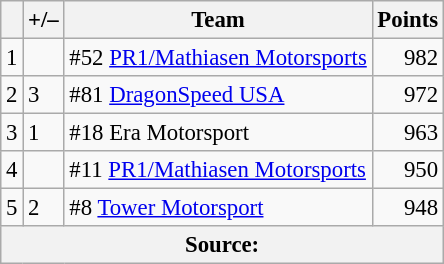<table class="wikitable" style="font-size: 95%;">
<tr>
<th scope="col"></th>
<th scope="col">+/–</th>
<th scope="col">Team</th>
<th scope="col">Points</th>
</tr>
<tr>
<td align=center>1</td>
<td align="left"></td>
<td> #52 <a href='#'>PR1/Mathiasen Motorsports</a></td>
<td align=right>982</td>
</tr>
<tr>
<td align=center>2</td>
<td align="left"> 3</td>
<td> #81 <a href='#'>DragonSpeed USA</a></td>
<td align=right>972</td>
</tr>
<tr>
<td align=center>3</td>
<td align="left"> 1</td>
<td> #18 Era Motorsport</td>
<td align=right>963</td>
</tr>
<tr>
<td align=center>4</td>
<td align="left"></td>
<td> #11 <a href='#'>PR1/Mathiasen Motorsports</a></td>
<td align=right>950</td>
</tr>
<tr>
<td align=center>5</td>
<td align="left"> 2</td>
<td> #8 <a href='#'>Tower Motorsport</a></td>
<td align=right>948</td>
</tr>
<tr>
<th colspan=5>Source:</th>
</tr>
</table>
